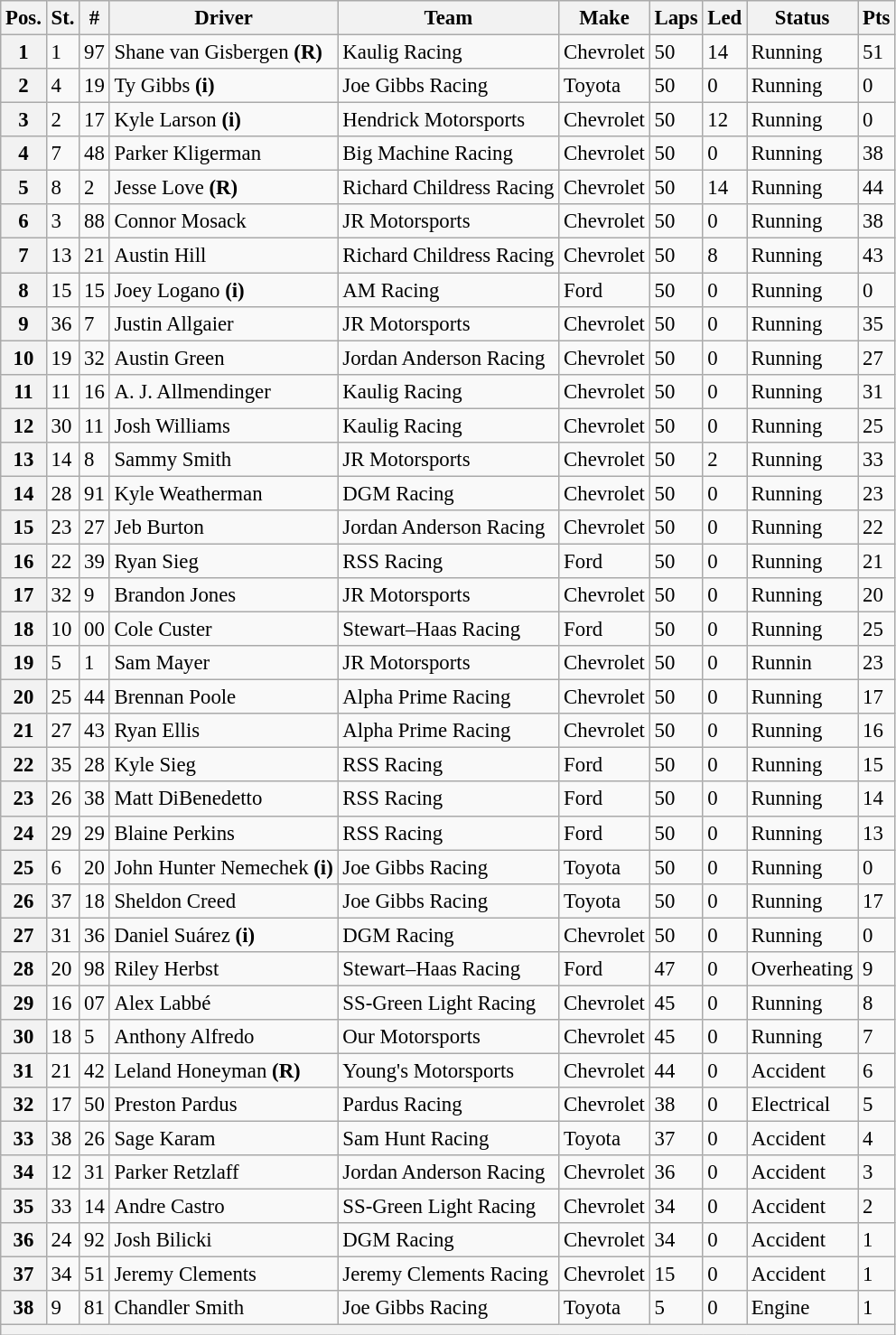<table class="wikitable" style="font-size:95%">
<tr>
<th>Pos.</th>
<th>St.</th>
<th>#</th>
<th>Driver</th>
<th>Team</th>
<th>Make</th>
<th>Laps</th>
<th>Led</th>
<th>Status</th>
<th>Pts</th>
</tr>
<tr>
<th>1</th>
<td>1</td>
<td>97</td>
<td>Shane van Gisbergen <strong>(R)</strong></td>
<td>Kaulig Racing</td>
<td>Chevrolet</td>
<td>50</td>
<td>14</td>
<td>Running</td>
<td>51</td>
</tr>
<tr>
<th>2</th>
<td>4</td>
<td>19</td>
<td>Ty Gibbs <strong>(i)</strong></td>
<td>Joe Gibbs Racing</td>
<td>Toyota</td>
<td>50</td>
<td>0</td>
<td>Running</td>
<td>0</td>
</tr>
<tr>
<th>3</th>
<td>2</td>
<td>17</td>
<td>Kyle Larson <strong>(i)</strong></td>
<td>Hendrick Motorsports</td>
<td>Chevrolet</td>
<td>50</td>
<td>12</td>
<td>Running</td>
<td>0</td>
</tr>
<tr>
<th>4</th>
<td>7</td>
<td>48</td>
<td>Parker Kligerman</td>
<td>Big Machine Racing</td>
<td>Chevrolet</td>
<td>50</td>
<td>0</td>
<td>Running</td>
<td>38</td>
</tr>
<tr>
<th>5</th>
<td>8</td>
<td>2</td>
<td>Jesse Love <strong>(R)</strong></td>
<td>Richard Childress Racing</td>
<td>Chevrolet</td>
<td>50</td>
<td>14</td>
<td>Running</td>
<td>44</td>
</tr>
<tr>
<th>6</th>
<td>3</td>
<td>88</td>
<td>Connor Mosack</td>
<td>JR Motorsports</td>
<td>Chevrolet</td>
<td>50</td>
<td>0</td>
<td>Running</td>
<td>38</td>
</tr>
<tr>
<th>7</th>
<td>13</td>
<td>21</td>
<td>Austin Hill</td>
<td>Richard Childress Racing</td>
<td>Chevrolet</td>
<td>50</td>
<td>8</td>
<td>Running</td>
<td>43</td>
</tr>
<tr>
<th>8</th>
<td>15</td>
<td>15</td>
<td>Joey Logano <strong>(i)</strong></td>
<td>AM Racing</td>
<td>Ford</td>
<td>50</td>
<td>0</td>
<td>Running</td>
<td>0</td>
</tr>
<tr>
<th>9</th>
<td>36</td>
<td>7</td>
<td>Justin Allgaier</td>
<td>JR Motorsports</td>
<td>Chevrolet</td>
<td>50</td>
<td>0</td>
<td>Running</td>
<td>35</td>
</tr>
<tr>
<th>10</th>
<td>19</td>
<td>32</td>
<td>Austin Green</td>
<td>Jordan Anderson Racing</td>
<td>Chevrolet</td>
<td>50</td>
<td>0</td>
<td>Running</td>
<td>27</td>
</tr>
<tr>
<th>11</th>
<td>11</td>
<td>16</td>
<td>A. J. Allmendinger</td>
<td>Kaulig Racing</td>
<td>Chevrolet</td>
<td>50</td>
<td>0</td>
<td>Running</td>
<td>31</td>
</tr>
<tr>
<th>12</th>
<td>30</td>
<td>11</td>
<td>Josh Williams</td>
<td>Kaulig Racing</td>
<td>Chevrolet</td>
<td>50</td>
<td>0</td>
<td>Running</td>
<td>25</td>
</tr>
<tr>
<th>13</th>
<td>14</td>
<td>8</td>
<td>Sammy Smith</td>
<td>JR Motorsports</td>
<td>Chevrolet</td>
<td>50</td>
<td>2</td>
<td>Running</td>
<td>33</td>
</tr>
<tr>
<th>14</th>
<td>28</td>
<td>91</td>
<td>Kyle Weatherman</td>
<td>DGM Racing</td>
<td>Chevrolet</td>
<td>50</td>
<td>0</td>
<td>Running</td>
<td>23</td>
</tr>
<tr>
<th>15</th>
<td>23</td>
<td>27</td>
<td>Jeb Burton</td>
<td>Jordan Anderson Racing</td>
<td>Chevrolet</td>
<td>50</td>
<td>0</td>
<td>Running</td>
<td>22</td>
</tr>
<tr>
<th>16</th>
<td>22</td>
<td>39</td>
<td>Ryan Sieg</td>
<td>RSS Racing</td>
<td>Ford</td>
<td>50</td>
<td>0</td>
<td>Running</td>
<td>21</td>
</tr>
<tr>
<th>17</th>
<td>32</td>
<td>9</td>
<td>Brandon Jones</td>
<td>JR Motorsports</td>
<td>Chevrolet</td>
<td>50</td>
<td>0</td>
<td>Running</td>
<td>20</td>
</tr>
<tr>
<th>18</th>
<td>10</td>
<td>00</td>
<td>Cole Custer</td>
<td>Stewart–Haas Racing</td>
<td>Ford</td>
<td>50</td>
<td>0</td>
<td>Running</td>
<td>25</td>
</tr>
<tr>
<th>19</th>
<td>5</td>
<td>1</td>
<td>Sam Mayer</td>
<td>JR Motorsports</td>
<td>Chevrolet</td>
<td>50</td>
<td>0</td>
<td>Runnin</td>
<td>23</td>
</tr>
<tr>
<th>20</th>
<td>25</td>
<td>44</td>
<td>Brennan Poole</td>
<td>Alpha Prime Racing</td>
<td>Chevrolet</td>
<td>50</td>
<td>0</td>
<td>Running</td>
<td>17</td>
</tr>
<tr>
<th>21</th>
<td>27</td>
<td>43</td>
<td>Ryan Ellis</td>
<td>Alpha Prime Racing</td>
<td>Chevrolet</td>
<td>50</td>
<td>0</td>
<td>Running</td>
<td>16</td>
</tr>
<tr>
<th>22</th>
<td>35</td>
<td>28</td>
<td>Kyle Sieg</td>
<td>RSS Racing</td>
<td>Ford</td>
<td>50</td>
<td>0</td>
<td>Running</td>
<td>15</td>
</tr>
<tr>
<th>23</th>
<td>26</td>
<td>38</td>
<td>Matt DiBenedetto</td>
<td>RSS Racing</td>
<td>Ford</td>
<td>50</td>
<td>0</td>
<td>Running</td>
<td>14</td>
</tr>
<tr>
<th>24</th>
<td>29</td>
<td>29</td>
<td>Blaine Perkins</td>
<td>RSS Racing</td>
<td>Ford</td>
<td>50</td>
<td>0</td>
<td>Running</td>
<td>13</td>
</tr>
<tr>
<th>25</th>
<td>6</td>
<td>20</td>
<td>John Hunter Nemechek <strong>(i)</strong></td>
<td>Joe Gibbs Racing</td>
<td>Toyota</td>
<td>50</td>
<td>0</td>
<td>Running</td>
<td>0</td>
</tr>
<tr>
<th>26</th>
<td>37</td>
<td>18</td>
<td>Sheldon Creed</td>
<td>Joe Gibbs Racing</td>
<td>Toyota</td>
<td>50</td>
<td>0</td>
<td>Running</td>
<td>17</td>
</tr>
<tr>
<th>27</th>
<td>31</td>
<td>36</td>
<td>Daniel Suárez <strong>(i)</strong></td>
<td>DGM Racing</td>
<td>Chevrolet</td>
<td>50</td>
<td>0</td>
<td>Running</td>
<td>0</td>
</tr>
<tr>
<th>28</th>
<td>20</td>
<td>98</td>
<td>Riley Herbst</td>
<td>Stewart–Haas Racing</td>
<td>Ford</td>
<td>47</td>
<td>0</td>
<td>Overheating</td>
<td>9</td>
</tr>
<tr>
<th>29</th>
<td>16</td>
<td>07</td>
<td>Alex Labbé</td>
<td>SS-Green Light Racing</td>
<td>Chevrolet</td>
<td>45</td>
<td>0</td>
<td>Running</td>
<td>8</td>
</tr>
<tr>
<th>30</th>
<td>18</td>
<td>5</td>
<td>Anthony Alfredo</td>
<td>Our Motorsports</td>
<td>Chevrolet</td>
<td>45</td>
<td>0</td>
<td>Running</td>
<td>7</td>
</tr>
<tr>
<th>31</th>
<td>21</td>
<td>42</td>
<td>Leland Honeyman <strong>(R)</strong></td>
<td>Young's Motorsports</td>
<td>Chevrolet</td>
<td>44</td>
<td>0</td>
<td>Accident</td>
<td>6</td>
</tr>
<tr>
<th>32</th>
<td>17</td>
<td>50</td>
<td>Preston Pardus</td>
<td>Pardus Racing</td>
<td>Chevrolet</td>
<td>38</td>
<td>0</td>
<td>Electrical</td>
<td>5</td>
</tr>
<tr>
<th>33</th>
<td>38</td>
<td>26</td>
<td>Sage Karam</td>
<td>Sam Hunt Racing</td>
<td>Toyota</td>
<td>37</td>
<td>0</td>
<td>Accident</td>
<td>4</td>
</tr>
<tr>
<th>34</th>
<td>12</td>
<td>31</td>
<td>Parker Retzlaff</td>
<td>Jordan Anderson Racing</td>
<td>Chevrolet</td>
<td>36</td>
<td>0</td>
<td>Accident</td>
<td>3</td>
</tr>
<tr>
<th>35</th>
<td>33</td>
<td>14</td>
<td>Andre Castro</td>
<td>SS-Green Light Racing</td>
<td>Chevrolet</td>
<td>34</td>
<td>0</td>
<td>Accident</td>
<td>2</td>
</tr>
<tr>
<th>36</th>
<td>24</td>
<td>92</td>
<td>Josh Bilicki</td>
<td>DGM Racing</td>
<td>Chevrolet</td>
<td>34</td>
<td>0</td>
<td>Accident</td>
<td>1</td>
</tr>
<tr>
<th>37</th>
<td>34</td>
<td>51</td>
<td>Jeremy Clements</td>
<td>Jeremy Clements Racing</td>
<td>Chevrolet</td>
<td>15</td>
<td>0</td>
<td>Accident</td>
<td>1</td>
</tr>
<tr>
<th>38</th>
<td>9</td>
<td>81</td>
<td>Chandler Smith</td>
<td>Joe Gibbs Racing</td>
<td>Toyota</td>
<td>5</td>
<td>0</td>
<td>Engine</td>
<td>1</td>
</tr>
<tr>
<th colspan="10"></th>
</tr>
</table>
